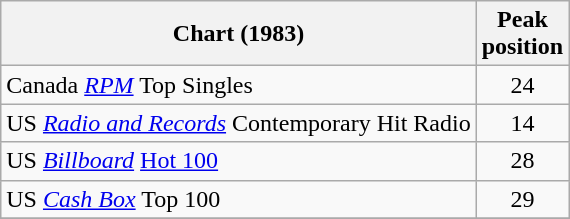<table class="wikitable sortable">
<tr>
<th>Chart (1983)</th>
<th>Peak<br>position</th>
</tr>
<tr>
<td>Canada <em><a href='#'>RPM</a></em> Top Singles</td>
<td style="text-align:center;">24</td>
</tr>
<tr>
<td>US <em><a href='#'>Radio and Records</a></em> Contemporary Hit Radio</td>
<td style="text-align:center;">14</td>
</tr>
<tr>
<td>US <em><a href='#'>Billboard</a></em> <a href='#'>Hot 100</a></td>
<td style="text-align:center;">28</td>
</tr>
<tr>
<td>US <a href='#'><em>Cash Box</em></a> Top 100</td>
<td align="center">29</td>
</tr>
<tr>
</tr>
</table>
